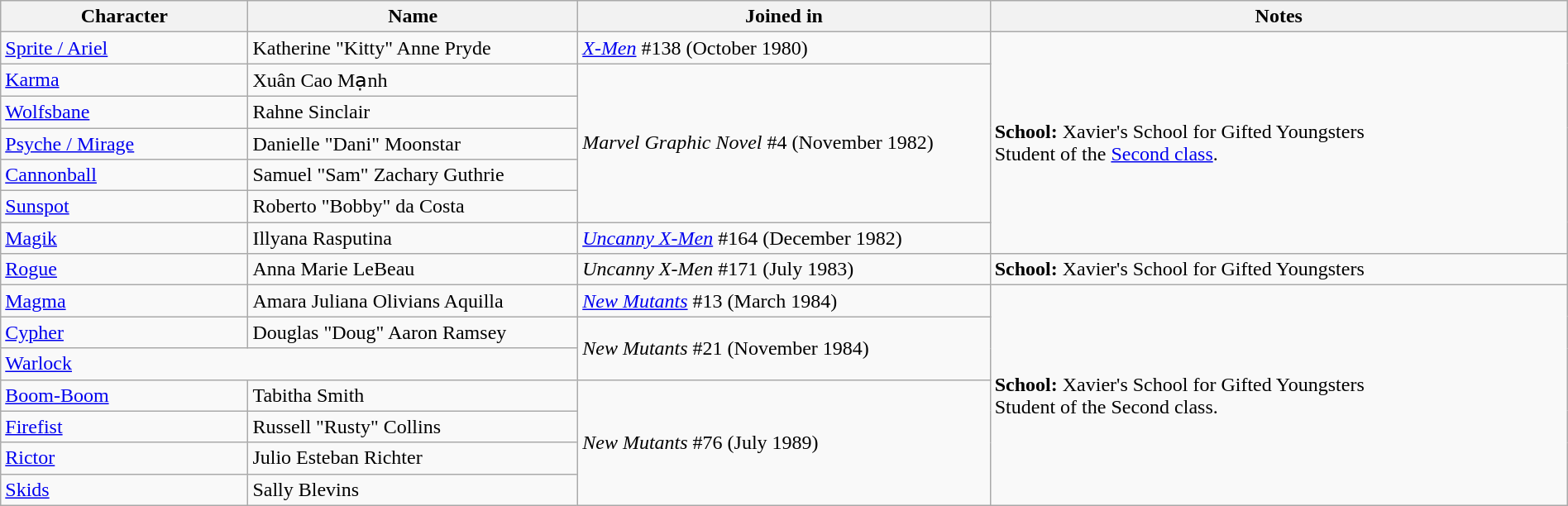<table class="wikitable sortable" style="width:100%;">
<tr>
<th style="width:15%;">Character</th>
<th style="width:20%;">Name</th>
<th style="width:25%;">Joined in</th>
<th style="width:35%;">Notes</th>
</tr>
<tr>
<td><a href='#'>Sprite / Ariel</a></td>
<td>Katherine "Kitty" Anne Pryde</td>
<td><em><a href='#'>X-Men</a></em> #138 (October 1980)</td>
<td rowspan=7><strong>School:</strong> Xavier's School for Gifted Youngsters<br>Student of the <a href='#'>Second class</a>.</td>
</tr>
<tr>
<td><a href='#'>Karma</a></td>
<td>Xuân Cao Mạnh</td>
<td rowspan=5><em>Marvel Graphic Novel</em> #4 (November 1982)</td>
</tr>
<tr>
<td><a href='#'>Wolfsbane</a></td>
<td>Rahne Sinclair</td>
</tr>
<tr>
<td><a href='#'>Psyche / Mirage</a></td>
<td>Danielle "Dani" Moonstar</td>
</tr>
<tr>
<td><a href='#'>Cannonball</a></td>
<td>Samuel "Sam" Zachary Guthrie</td>
</tr>
<tr>
<td><a href='#'>Sunspot</a></td>
<td>Roberto "Bobby" da Costa</td>
</tr>
<tr>
<td><a href='#'>Magik</a></td>
<td>Illyana Rasputina</td>
<td><em><a href='#'>Uncanny X-Men</a></em> #164 (December 1982)</td>
</tr>
<tr>
<td><a href='#'>Rogue</a></td>
<td>Anna Marie LeBeau</td>
<td><em>Uncanny X-Men</em> #171 (July 1983)</td>
<td><strong>School:</strong> Xavier's School for Gifted Youngsters</td>
</tr>
<tr>
<td><a href='#'>Magma</a></td>
<td>Amara Juliana Olivians Aquilla</td>
<td><em><a href='#'>New Mutants</a></em> #13 (March 1984)</td>
<td rowspan=7><strong>School:</strong> Xavier's School for Gifted Youngsters<br>Student of the Second class.</td>
</tr>
<tr>
<td><a href='#'>Cypher</a></td>
<td>Douglas "Doug" Aaron Ramsey</td>
<td rowspan=2><em>New Mutants</em> #21 (November 1984)</td>
</tr>
<tr>
<td colspan=2><a href='#'>Warlock</a></td>
</tr>
<tr>
<td><a href='#'>Boom-Boom</a></td>
<td>Tabitha Smith</td>
<td rowspan=4><em>New Mutants</em> #76 (July 1989)</td>
</tr>
<tr>
<td><a href='#'>Firefist</a></td>
<td>Russell "Rusty" Collins</td>
</tr>
<tr>
<td><a href='#'>Rictor</a></td>
<td>Julio Esteban Richter</td>
</tr>
<tr>
<td><a href='#'>Skids</a></td>
<td>Sally Blevins</td>
</tr>
</table>
